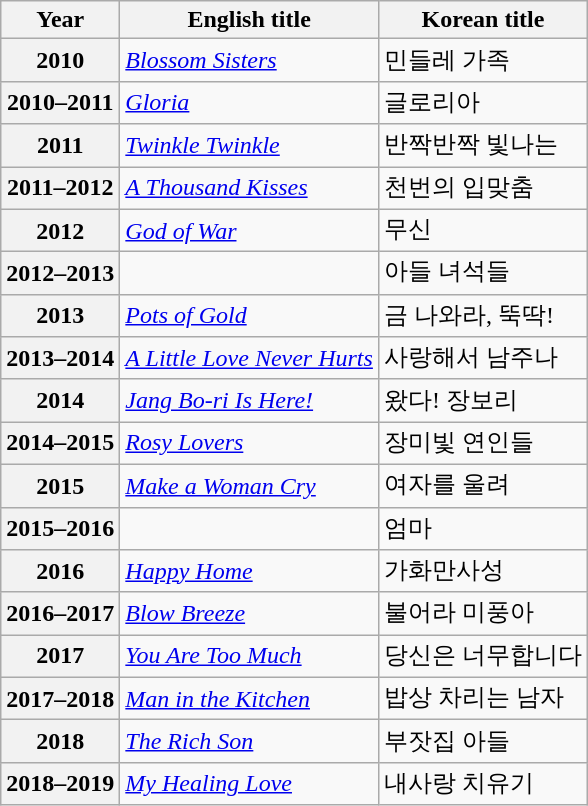<table class="wikitable sortable plainrowheaders">
<tr>
<th scope="col">Year</th>
<th scope="col">English title</th>
<th scope="col">Korean title</th>
</tr>
<tr>
<th scope="row">2010</th>
<td><em><a href='#'>Blossom Sisters</a></em></td>
<td>민들레 가족</td>
</tr>
<tr>
<th scope="row">2010–2011</th>
<td><em><a href='#'>Gloria</a></em></td>
<td>글로리아</td>
</tr>
<tr>
<th scope="row">2011</th>
<td><em><a href='#'>Twinkle Twinkle</a></em></td>
<td>반짝반짝 빛나는</td>
</tr>
<tr>
<th scope="row">2011–2012</th>
<td><em><a href='#'>A Thousand Kisses</a></em></td>
<td>천번의 입맞춤</td>
</tr>
<tr>
<th scope="row">2012</th>
<td><em><a href='#'>God of War</a></em></td>
<td>무신</td>
</tr>
<tr>
<th scope="row">2012–2013</th>
<td><em></em></td>
<td>아들 녀석들</td>
</tr>
<tr>
<th scope="row">2013</th>
<td><em><a href='#'>Pots of Gold</a></em></td>
<td>금 나와라, 뚝딱!</td>
</tr>
<tr>
<th scope="row">2013–2014</th>
<td><em><a href='#'>A Little Love Never Hurts</a></em></td>
<td>사랑해서 남주나</td>
</tr>
<tr>
<th scope="row">2014</th>
<td><em><a href='#'>Jang Bo-ri Is Here!</a></em></td>
<td>왔다! 장보리</td>
</tr>
<tr>
<th scope="row">2014–2015</th>
<td><em><a href='#'>Rosy Lovers</a></em></td>
<td>장미빛 연인들</td>
</tr>
<tr>
<th scope="row">2015</th>
<td><em><a href='#'>Make a Woman Cry</a></em></td>
<td>여자를 울려</td>
</tr>
<tr>
<th scope="row">2015–2016</th>
<td><em></em></td>
<td>엄마</td>
</tr>
<tr>
<th scope="row">2016</th>
<td><em><a href='#'>Happy Home</a></em></td>
<td>가화만사성</td>
</tr>
<tr>
<th scope="row">2016–2017</th>
<td><em><a href='#'>Blow Breeze</a></em></td>
<td>불어라 미풍아</td>
</tr>
<tr>
<th scope="row">2017</th>
<td><em><a href='#'>You Are Too Much</a></em></td>
<td>당신은 너무합니다</td>
</tr>
<tr>
<th scope="row">2017–2018</th>
<td><em><a href='#'>Man in the Kitchen</a></em></td>
<td>밥상 차리는 남자</td>
</tr>
<tr>
<th scope="row">2018</th>
<td><em><a href='#'>The Rich Son</a></em></td>
<td>부잣집 아들</td>
</tr>
<tr>
<th scope="row">2018–2019</th>
<td><em><a href='#'>My Healing Love</a></em></td>
<td>내사랑 치유기</td>
</tr>
</table>
